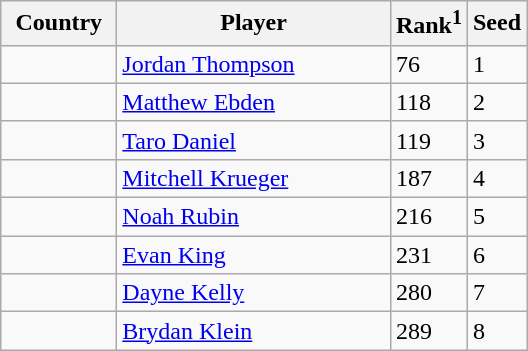<table class="sortable wikitable">
<tr>
<th width="70">Country</th>
<th width="175">Player</th>
<th>Rank<sup>1</sup></th>
<th>Seed</th>
</tr>
<tr>
<td></td>
<td><a href='#'>Jordan Thompson</a></td>
<td>76</td>
<td>1</td>
</tr>
<tr>
<td></td>
<td><a href='#'>Matthew Ebden</a></td>
<td>118</td>
<td>2</td>
</tr>
<tr>
<td></td>
<td><a href='#'>Taro Daniel</a></td>
<td>119</td>
<td>3</td>
</tr>
<tr>
<td></td>
<td><a href='#'>Mitchell Krueger</a></td>
<td>187</td>
<td>4</td>
</tr>
<tr>
<td></td>
<td><a href='#'>Noah Rubin</a></td>
<td>216</td>
<td>5</td>
</tr>
<tr>
<td></td>
<td><a href='#'>Evan King</a></td>
<td>231</td>
<td>6</td>
</tr>
<tr>
<td></td>
<td><a href='#'>Dayne Kelly</a></td>
<td>280</td>
<td>7</td>
</tr>
<tr>
<td></td>
<td><a href='#'>Brydan Klein</a></td>
<td>289</td>
<td>8</td>
</tr>
</table>
